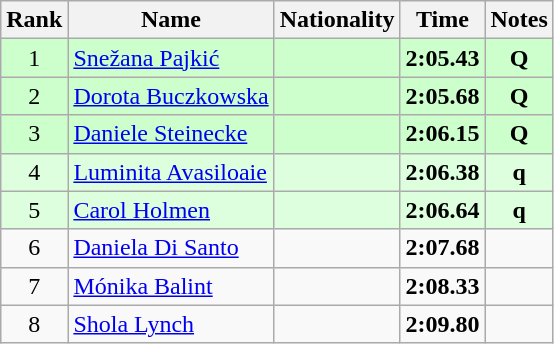<table class="wikitable sortable" style="text-align:center">
<tr>
<th>Rank</th>
<th>Name</th>
<th>Nationality</th>
<th>Time</th>
<th>Notes</th>
</tr>
<tr bgcolor=ccffcc>
<td>1</td>
<td align=left><a href='#'>Snežana Pajkić</a></td>
<td align=left></td>
<td><strong>2:05.43</strong></td>
<td><strong>Q</strong></td>
</tr>
<tr bgcolor=ccffcc>
<td>2</td>
<td align=left><a href='#'>Dorota Buczkowska</a></td>
<td align=left></td>
<td><strong>2:05.68</strong></td>
<td><strong>Q</strong></td>
</tr>
<tr bgcolor=ccffcc>
<td>3</td>
<td align=left><a href='#'>Daniele Steinecke</a></td>
<td align=left></td>
<td><strong>2:06.15</strong></td>
<td><strong>Q</strong></td>
</tr>
<tr bgcolor=ddffdd>
<td>4</td>
<td align=left><a href='#'>Luminita Avasiloaie</a></td>
<td align=left></td>
<td><strong>2:06.38</strong></td>
<td><strong>q</strong></td>
</tr>
<tr bgcolor=ddffdd>
<td>5</td>
<td align=left><a href='#'>Carol Holmen</a></td>
<td align=left></td>
<td><strong>2:06.64</strong></td>
<td><strong>q</strong></td>
</tr>
<tr>
<td>6</td>
<td align=left><a href='#'>Daniela Di Santo</a></td>
<td align=left></td>
<td><strong>2:07.68</strong></td>
<td></td>
</tr>
<tr>
<td>7</td>
<td align=left><a href='#'>Mónika Balint</a></td>
<td align=left></td>
<td><strong>2:08.33</strong></td>
<td></td>
</tr>
<tr>
<td>8</td>
<td align=left><a href='#'>Shola Lynch</a></td>
<td align=left></td>
<td><strong>2:09.80</strong></td>
<td></td>
</tr>
</table>
